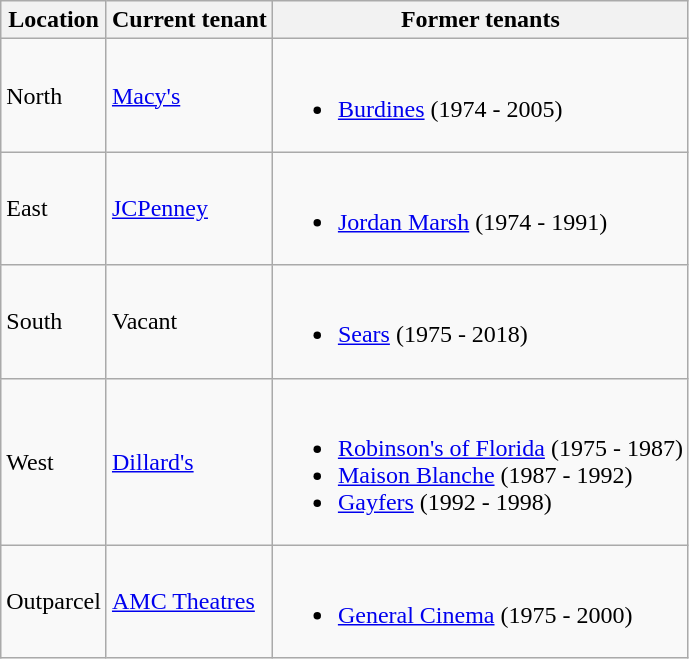<table class="wikitable">
<tr>
<th>Location</th>
<th>Current tenant</th>
<th>Former tenants</th>
</tr>
<tr>
<td>North</td>
<td><a href='#'>Macy's</a></td>
<td><br><ul><li><a href='#'>Burdines</a> (1974 - 2005)</li></ul></td>
</tr>
<tr>
<td>East</td>
<td><a href='#'>JCPenney</a></td>
<td><br><ul><li><a href='#'>Jordan Marsh</a> (1974 - 1991)</li></ul></td>
</tr>
<tr>
<td>South</td>
<td>Vacant</td>
<td><br><ul><li><a href='#'>Sears</a> (1975 - 2018)</li></ul></td>
</tr>
<tr>
<td>West</td>
<td><a href='#'>Dillard's</a></td>
<td><br><ul><li><a href='#'>Robinson's of Florida</a> (1975 - 1987)</li><li><a href='#'>Maison Blanche</a> (1987 - 1992)</li><li><a href='#'>Gayfers</a> (1992 - 1998)</li></ul></td>
</tr>
<tr>
<td>Outparcel</td>
<td><a href='#'>AMC Theatres</a></td>
<td><br><ul><li><a href='#'>General Cinema</a> (1975 - 2000)</li></ul></td>
</tr>
</table>
